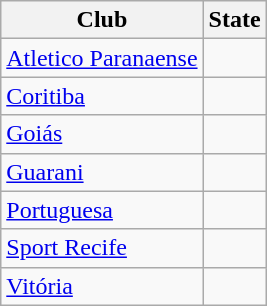<table class="wikitable sortable">
<tr>
<th>Club</th>
<th>State</th>
</tr>
<tr>
<td><a href='#'>Atletico Paranaense</a></td>
<td></td>
</tr>
<tr>
<td><a href='#'>Coritiba</a></td>
<td></td>
</tr>
<tr>
<td><a href='#'>Goiás</a></td>
<td></td>
</tr>
<tr>
<td><a href='#'>Guarani</a></td>
<td></td>
</tr>
<tr>
<td><a href='#'>Portuguesa</a></td>
<td></td>
</tr>
<tr>
<td><a href='#'>Sport Recife</a></td>
<td></td>
</tr>
<tr>
<td><a href='#'>Vitória</a></td>
<td></td>
</tr>
</table>
